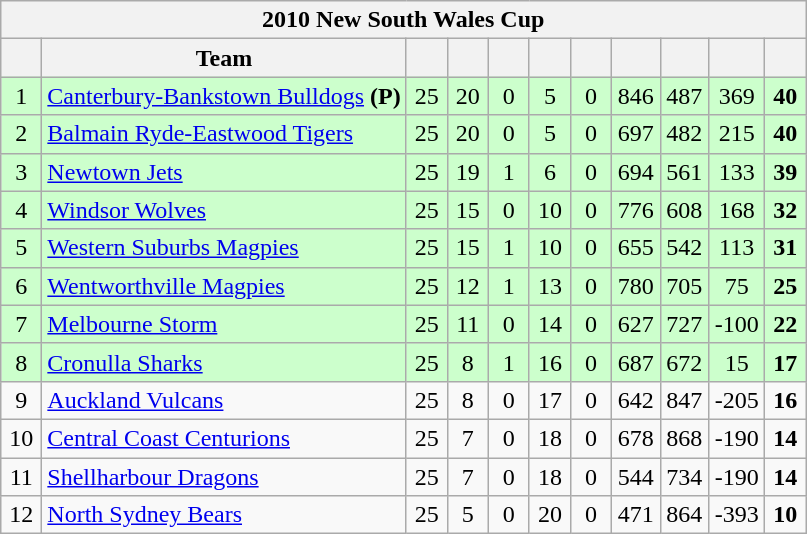<table class="wikitable" style="text-align:center;">
<tr>
<th colspan="12">2010 New South Wales Cup</th>
</tr>
<tr>
<th width="20"></th>
<th>Team</th>
<th width="20"></th>
<th width="20"></th>
<th width="20"></th>
<th width="20"></th>
<th width="20"></th>
<th width="25"></th>
<th width="25"></th>
<th width="30"></th>
<th width="20"></th>
</tr>
<tr style="background: #ccffcc;">
<td>1</td>
<td style="text-align:left;"> <a href='#'>Canterbury-Bankstown Bulldogs</a> <strong>(P)</strong></td>
<td>25</td>
<td>20</td>
<td>0</td>
<td>5</td>
<td>0</td>
<td>846</td>
<td>487</td>
<td>369</td>
<td><strong>40</strong></td>
</tr>
<tr style="background: #ccffcc;">
<td>2</td>
<td style="text-align:left;"> <a href='#'>Balmain Ryde-Eastwood Tigers</a></td>
<td>25</td>
<td>20</td>
<td>0</td>
<td>5</td>
<td>0</td>
<td>697</td>
<td>482</td>
<td>215</td>
<td><strong>40</strong></td>
</tr>
<tr style="background: #ccffcc;">
<td>3</td>
<td style="text-align:left;"> <a href='#'>Newtown Jets</a></td>
<td>25</td>
<td>19</td>
<td>1</td>
<td>6</td>
<td>0</td>
<td>694</td>
<td>561</td>
<td>133</td>
<td><strong>39</strong></td>
</tr>
<tr style="background: #ccffcc;">
<td>4</td>
<td style="text-align:left;"> <a href='#'>Windsor Wolves</a></td>
<td>25</td>
<td>15</td>
<td>0</td>
<td>10</td>
<td>0</td>
<td>776</td>
<td>608</td>
<td>168</td>
<td><strong>32</strong></td>
</tr>
<tr style="background: #ccffcc;">
<td>5</td>
<td style="text-align:left;"> <a href='#'>Western Suburbs Magpies</a></td>
<td>25</td>
<td>15</td>
<td>1</td>
<td>10</td>
<td>0</td>
<td>655</td>
<td>542</td>
<td>113</td>
<td><strong>31</strong></td>
</tr>
<tr style="background: #ccffcc;">
<td>6</td>
<td style="text-align:left;"> <a href='#'>Wentworthville Magpies</a></td>
<td>25</td>
<td>12</td>
<td>1</td>
<td>13</td>
<td>0</td>
<td>780</td>
<td>705</td>
<td>75</td>
<td><strong>25</strong></td>
</tr>
<tr style="background: #ccffcc;">
<td>7</td>
<td style="text-align:left;"> <a href='#'>Melbourne Storm</a></td>
<td>25</td>
<td>11</td>
<td>0</td>
<td>14</td>
<td>0</td>
<td>627</td>
<td>727</td>
<td>-100</td>
<td><strong>22</strong></td>
</tr>
<tr style="background: #ccffcc;">
<td>8</td>
<td style="text-align:left;"> <a href='#'>Cronulla Sharks</a></td>
<td>25</td>
<td>8</td>
<td>1</td>
<td>16</td>
<td>0</td>
<td>687</td>
<td>672</td>
<td>15</td>
<td><strong>17</strong></td>
</tr>
<tr style="background:">
<td>9</td>
<td style="text-align:left;"> <a href='#'>Auckland Vulcans</a></td>
<td>25</td>
<td>8</td>
<td>0</td>
<td>17</td>
<td>0</td>
<td>642</td>
<td>847</td>
<td>-205</td>
<td><strong>16</strong></td>
</tr>
<tr style="background: ">
<td>10</td>
<td style="text-align:left;"> <a href='#'>Central Coast Centurions</a></td>
<td>25</td>
<td>7</td>
<td>0</td>
<td>18</td>
<td>0</td>
<td>678</td>
<td>868</td>
<td>-190</td>
<td><strong>14</strong></td>
</tr>
<tr>
<td>11</td>
<td style="text-align:left;"> <a href='#'>Shellharbour Dragons</a></td>
<td>25</td>
<td>7</td>
<td>0</td>
<td>18</td>
<td>0</td>
<td>544</td>
<td>734</td>
<td>-190</td>
<td><strong>14</strong></td>
</tr>
<tr style="background: ">
<td>12</td>
<td style="text-align:left;"> <a href='#'>North Sydney Bears</a></td>
<td>25</td>
<td>5</td>
<td>0</td>
<td>20</td>
<td>0</td>
<td>471</td>
<td>864</td>
<td>-393</td>
<td><strong>10</strong></td>
</tr>
</table>
